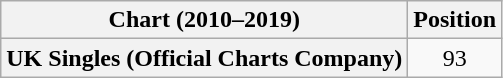<table class="wikitable plainrowheaders" style="text-align:center">
<tr>
<th scope="col">Chart (2010–2019)</th>
<th scope="col">Position</th>
</tr>
<tr>
<th scope="row">UK Singles (Official Charts Company)</th>
<td>93</td>
</tr>
</table>
